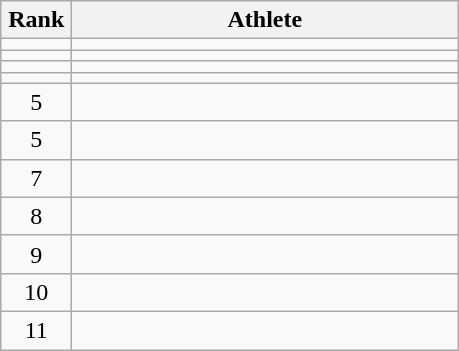<table class="wikitable" style="text-align: center;">
<tr>
<th width=40>Rank</th>
<th width=250>Athlete</th>
</tr>
<tr>
<td></td>
<td align="left"></td>
</tr>
<tr>
<td></td>
<td align="left"></td>
</tr>
<tr>
<td></td>
<td align="left"></td>
</tr>
<tr>
<td></td>
<td align="left"></td>
</tr>
<tr>
<td>5</td>
<td align="left"></td>
</tr>
<tr>
<td>5</td>
<td align="left"></td>
</tr>
<tr>
<td>7</td>
<td align="left"></td>
</tr>
<tr>
<td>8</td>
<td align="left"></td>
</tr>
<tr>
<td>9</td>
<td align="left"></td>
</tr>
<tr>
<td>10</td>
<td align="left"></td>
</tr>
<tr>
<td>11</td>
<td align="left"></td>
</tr>
</table>
